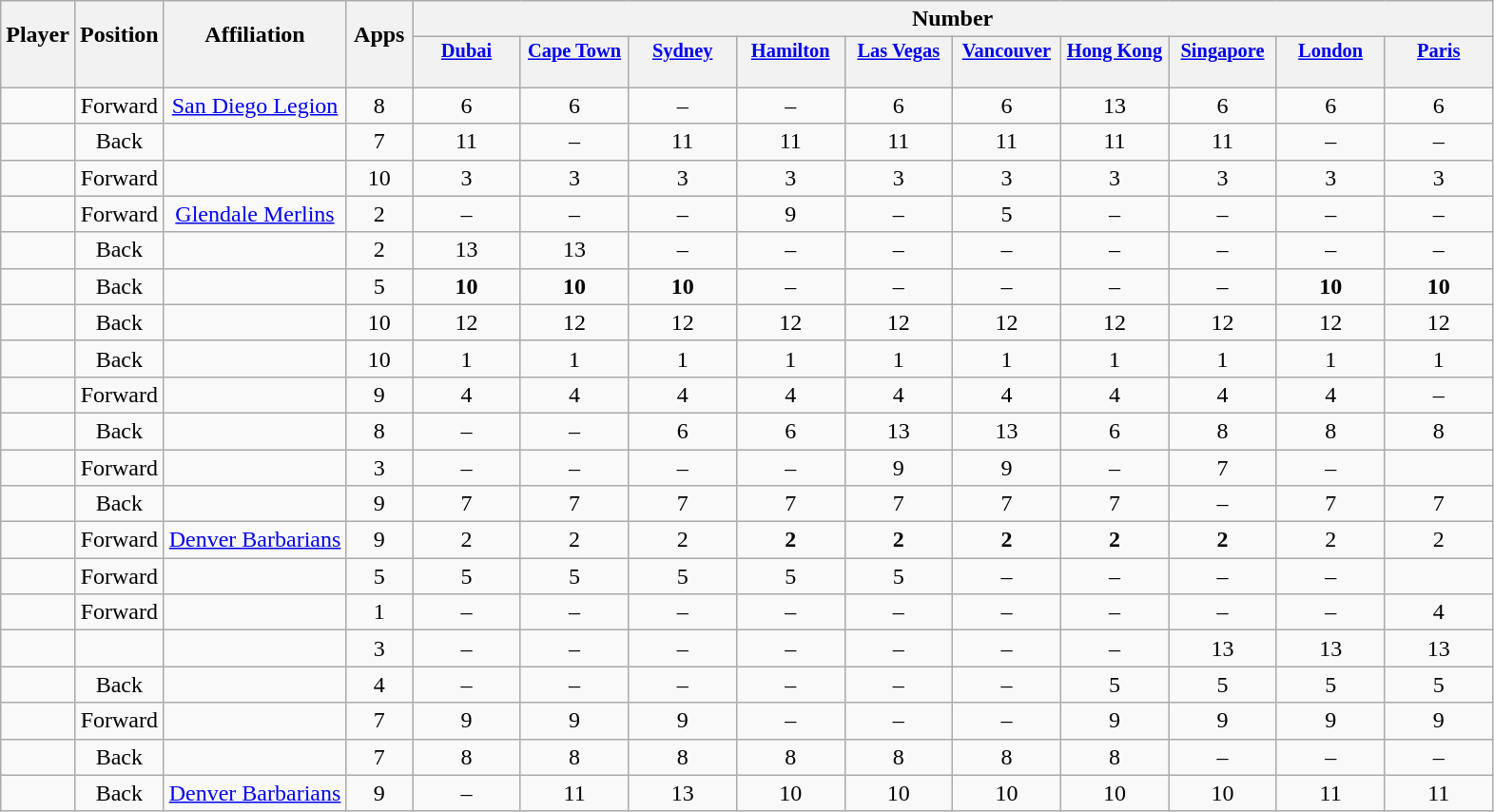<table class="wikitable sortable" style="text-align:center;">
<tr>
<th rowspan=2 style="border-bottom:0px;">Player</th>
<th rowspan=2 style="border-bottom:0px;">Position</th>
<th rowspan=2 style="border-bottom:0px;">Affiliation</th>
<th rowspan=2 style="border-bottom:0px; padding:5px;">Apps</th>
<th colspan=10>Number</th>
</tr>
<tr>
<th valign=top style="width:5.2em; border-bottom:0px; padding:2px; font-size:85%;"><a href='#'>Dubai</a></th>
<th valign=top style="width:5.2em; border-bottom:0px; padding:2px; font-size:85%;"><a href='#'>Cape Town</a></th>
<th valign=top style="width:5.2em; border-bottom:0px; padding:2px; font-size:85%;"><a href='#'>Sydney</a></th>
<th valign=top style="width:5.2em; border-bottom:0px; padding:2px; font-size:85%;"><a href='#'>Hamilton</a></th>
<th valign=top style="width:5.2em; border-bottom:0px; padding:2px; font-size:85%;"><a href='#'>Las Vegas</a></th>
<th valign=top style="width:5.2em; border-bottom:0px; padding:2px; font-size:85%;"><a href='#'>Vancouver</a></th>
<th valign=top style="width:5.2em; border-bottom:0px; padding:2px; font-size:85%;"><a href='#'>Hong Kong</a></th>
<th valign=top style="width:5.2em; border-bottom:0px; padding:2px; font-size:85%;"><a href='#'>Singapore</a></th>
<th valign=top style="width:5.2em; border-bottom:0px; padding:2px; font-size:85%;"><a href='#'>London</a></th>
<th valign=top style="width:5.2em; border-bottom:0px; padding:2px; font-size:85%;"><a href='#'>Paris</a></th>
</tr>
<tr style="line-height:8px;">
<th style="border-top:0px;"> </th>
<th style="border-top:0px;"></th>
<th style="border-top:0px;"></th>
<th data-sort-type="number" style="border-top:0px;"></th>
<th data-sort-type="number" style="border-top:0px;"></th>
<th data-sort-type="number" style="border-top:0px;"></th>
<th data-sort-type="number" style="border-top:0px;"></th>
<th data-sort-type="number" style="border-top:0px;"></th>
<th data-sort-type="number" style="border-top:0px;"></th>
<th data-sort-type="number" style="border-top:0px;"></th>
<th data-sort-type="number" style="border-top:0px;"></th>
<th data-sort-type="number" style="border-top:0px;"></th>
<th data-sort-type="number" style="border-top:0px;"></th>
<th data-sort-type="number" style="border-top:0px;"></th>
</tr>
<tr>
<td align=left></td>
<td>Forward</td>
<td><a href='#'>San Diego Legion</a></td>
<td>8</td>
<td>6</td>
<td>6</td>
<td>–</td>
<td>–</td>
<td>6</td>
<td>6</td>
<td>13</td>
<td>6</td>
<td>6</td>
<td>6</td>
</tr>
<tr>
<td align=left></td>
<td>Back</td>
<td></td>
<td>7</td>
<td>11</td>
<td>–</td>
<td>11</td>
<td>11</td>
<td>11</td>
<td>11</td>
<td>11</td>
<td>11</td>
<td>–</td>
<td>–</td>
</tr>
<tr>
<td align=left></td>
<td>Forward</td>
<td></td>
<td>10</td>
<td>3</td>
<td>3</td>
<td>3</td>
<td>3</td>
<td>3</td>
<td>3</td>
<td>3</td>
<td>3</td>
<td>3</td>
<td>3</td>
</tr>
<tr>
<td align=left></td>
<td>Forward</td>
<td><a href='#'>Glendale Merlins</a></td>
<td>2</td>
<td>–</td>
<td>–</td>
<td>–</td>
<td>9</td>
<td>–</td>
<td>5</td>
<td>–</td>
<td>–</td>
<td>–</td>
<td>–</td>
</tr>
<tr>
<td align=left></td>
<td>Back</td>
<td></td>
<td>2</td>
<td>13</td>
<td>13</td>
<td>–</td>
<td>–</td>
<td>–</td>
<td>–</td>
<td>–</td>
<td>–</td>
<td>–</td>
<td>–</td>
</tr>
<tr>
<td align=left></td>
<td>Back</td>
<td></td>
<td>5</td>
<td><strong>10</strong></td>
<td><strong>10</strong></td>
<td><strong>10</strong></td>
<td>–</td>
<td>–</td>
<td>–</td>
<td>–</td>
<td>–</td>
<td><strong>10</strong></td>
<td><strong>10</strong></td>
</tr>
<tr>
<td align=left></td>
<td>Back</td>
<td></td>
<td>10</td>
<td>12</td>
<td>12</td>
<td>12</td>
<td>12</td>
<td>12</td>
<td>12</td>
<td>12</td>
<td>12</td>
<td>12</td>
<td>12</td>
</tr>
<tr>
<td align=left></td>
<td>Back</td>
<td></td>
<td>10</td>
<td>1</td>
<td>1</td>
<td>1</td>
<td>1</td>
<td>1</td>
<td>1</td>
<td>1</td>
<td>1</td>
<td>1</td>
<td>1</td>
</tr>
<tr>
<td align=left></td>
<td>Forward</td>
<td></td>
<td>9</td>
<td>4</td>
<td>4</td>
<td>4</td>
<td>4</td>
<td>4</td>
<td>4</td>
<td>4</td>
<td>4</td>
<td>4</td>
<td>–</td>
</tr>
<tr>
<td align=left></td>
<td>Back</td>
<td></td>
<td>8</td>
<td>–</td>
<td>–</td>
<td>6</td>
<td>6</td>
<td>13</td>
<td>13</td>
<td>6</td>
<td>8</td>
<td>8</td>
<td>8</td>
</tr>
<tr>
<td align=left></td>
<td>Forward</td>
<td></td>
<td>3</td>
<td>–</td>
<td>–</td>
<td>–</td>
<td>–</td>
<td>9</td>
<td>9</td>
<td>–</td>
<td>7</td>
<td>–</td>
<td></td>
</tr>
<tr>
<td align=left></td>
<td>Back</td>
<td></td>
<td>9</td>
<td>7</td>
<td>7</td>
<td>7</td>
<td>7</td>
<td>7</td>
<td>7</td>
<td>7</td>
<td>–</td>
<td>7</td>
<td>7</td>
</tr>
<tr>
<td align=left></td>
<td>Forward</td>
<td><a href='#'>Denver Barbarians</a></td>
<td>9</td>
<td>2</td>
<td>2</td>
<td>2</td>
<td><strong>2</strong></td>
<td><strong>2</strong></td>
<td><strong>2</strong></td>
<td><strong>2</strong></td>
<td><strong>2</strong></td>
<td>2</td>
<td>2</td>
</tr>
<tr>
<td align=left></td>
<td>Forward</td>
<td></td>
<td>5</td>
<td>5</td>
<td>5</td>
<td>5</td>
<td>5</td>
<td>5</td>
<td>–</td>
<td>–</td>
<td>–</td>
<td>–</td>
<td></td>
</tr>
<tr>
<td align=left></td>
<td>Forward</td>
<td></td>
<td>1</td>
<td>–</td>
<td>–</td>
<td>–</td>
<td>–</td>
<td>–</td>
<td>–</td>
<td>–</td>
<td>–</td>
<td>–</td>
<td>4</td>
</tr>
<tr>
<td align=left></td>
<td></td>
<td></td>
<td>3</td>
<td>–</td>
<td>–</td>
<td>–</td>
<td>–</td>
<td>–</td>
<td>–</td>
<td>–</td>
<td>13</td>
<td>13</td>
<td>13</td>
</tr>
<tr>
<td align=left></td>
<td>Back</td>
<td></td>
<td>4</td>
<td>–</td>
<td>–</td>
<td>–</td>
<td>–</td>
<td>–</td>
<td>–</td>
<td>5</td>
<td>5</td>
<td>5</td>
<td>5</td>
</tr>
<tr>
<td align=left></td>
<td>Forward</td>
<td></td>
<td>7</td>
<td>9</td>
<td>9</td>
<td>9</td>
<td>–</td>
<td>–</td>
<td>–</td>
<td>9</td>
<td>9</td>
<td>9</td>
<td>9</td>
</tr>
<tr>
<td align=left></td>
<td>Back</td>
<td></td>
<td>7</td>
<td>8</td>
<td>8</td>
<td>8</td>
<td>8</td>
<td>8</td>
<td>8</td>
<td>8</td>
<td>–</td>
<td>–</td>
<td>–</td>
</tr>
<tr>
<td align=left></td>
<td>Back</td>
<td><a href='#'>Denver Barbarians</a></td>
<td>9</td>
<td>–</td>
<td>11</td>
<td>13</td>
<td>10</td>
<td>10</td>
<td>10</td>
<td>10</td>
<td>10</td>
<td>11</td>
<td>11</td>
</tr>
</table>
